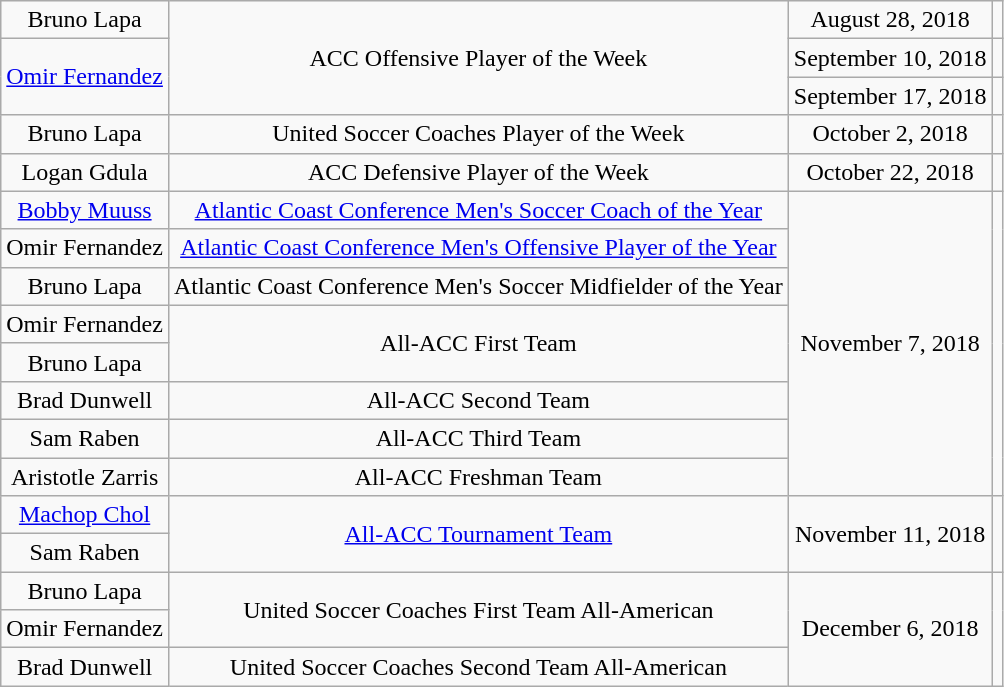<table class="wikitable sortable" style="text-align: center">
<tr>
<td>Bruno Lapa</td>
<td rowspan=3>ACC Offensive Player of the Week</td>
<td>August 28, 2018</td>
<td></td>
</tr>
<tr>
<td rowspan=2><a href='#'>Omir Fernandez</a></td>
<td>September 10, 2018</td>
<td></td>
</tr>
<tr>
<td>September 17, 2018</td>
<td></td>
</tr>
<tr>
<td>Bruno Lapa</td>
<td>United Soccer Coaches Player of the Week</td>
<td>October 2, 2018</td>
<td></td>
</tr>
<tr>
<td>Logan Gdula</td>
<td>ACC Defensive Player of the Week</td>
<td>October 22, 2018</td>
<td></td>
</tr>
<tr>
<td><a href='#'>Bobby Muuss</a></td>
<td><a href='#'>Atlantic Coast Conference Men's Soccer Coach of the Year</a></td>
<td rowspan=8>November 7, 2018</td>
<td rowspan=8></td>
</tr>
<tr>
<td>Omir Fernandez</td>
<td><a href='#'>Atlantic Coast Conference Men's Offensive Player of the Year</a></td>
</tr>
<tr>
<td>Bruno Lapa</td>
<td>Atlantic Coast Conference Men's Soccer Midfielder of the Year</td>
</tr>
<tr>
<td>Omir Fernandez</td>
<td rowspan=2>All-ACC First Team</td>
</tr>
<tr>
<td>Bruno Lapa</td>
</tr>
<tr>
<td>Brad Dunwell</td>
<td>All-ACC Second Team</td>
</tr>
<tr>
<td>Sam Raben</td>
<td>All-ACC Third Team</td>
</tr>
<tr>
<td>Aristotle Zarris</td>
<td>All-ACC Freshman Team</td>
</tr>
<tr>
<td><a href='#'>Machop Chol</a></td>
<td rowspan=2><a href='#'>All-ACC Tournament Team</a></td>
<td rowspan=2>November 11, 2018</td>
<td rowspan=2></td>
</tr>
<tr>
<td>Sam Raben</td>
</tr>
<tr>
<td>Bruno Lapa</td>
<td rowspan=2>United Soccer Coaches First Team All-American</td>
<td rowspan=3>December 6, 2018</td>
<td rowspan=3></td>
</tr>
<tr>
<td>Omir Fernandez</td>
</tr>
<tr>
<td>Brad Dunwell</td>
<td>United Soccer Coaches Second Team All-American</td>
</tr>
</table>
